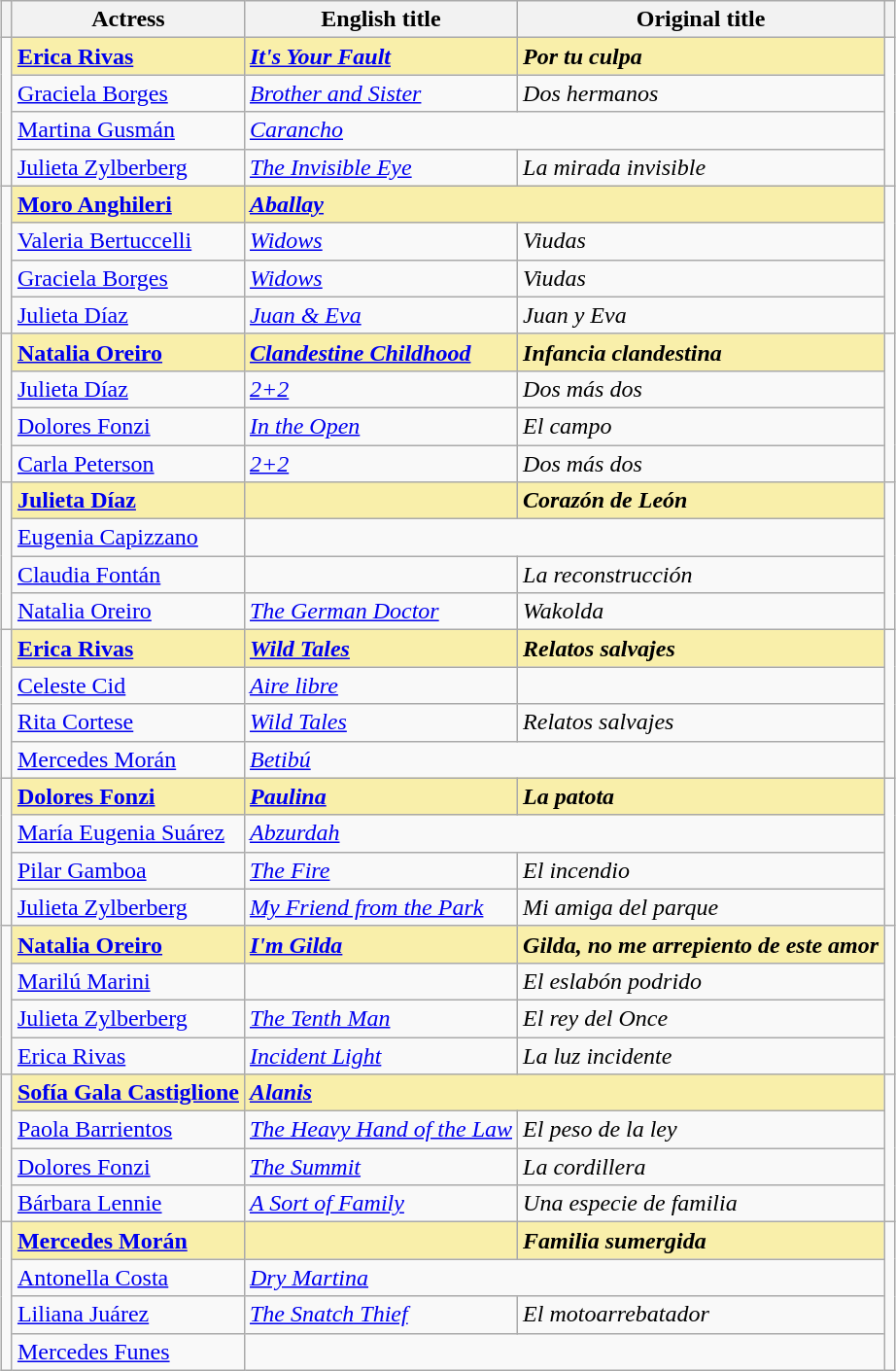<table class="wikitable sortable" style=" margin-left: auto; margin-right: auto">
<tr>
<th></th>
<th>Actress</th>
<th class = "unsortable">English title</th>
<th class = "unsortable">Original title</th>
<th class = "unsortable" align= "center"></th>
</tr>
<tr>
<td rowspan = "4"></td>
<td bgcolor = "f9efaa"><strong><a href='#'>Erica Rivas</a> </strong></td>
<td bgcolor = "f9efaa"><strong><em><a href='#'>It's Your Fault</a></em></strong></td>
<td bgcolor = "f9efaa"><strong><em>Por tu culpa</em></strong></td>
<td rowspan = "4"></td>
</tr>
<tr>
<td><a href='#'>Graciela Borges</a></td>
<td><em><a href='#'>Brother and Sister</a></em></td>
<td><em>Dos hermanos</em></td>
</tr>
<tr>
<td><a href='#'>Martina Gusmán</a></td>
<td colspan = "2"><em><a href='#'>Carancho</a></em></td>
</tr>
<tr>
<td><a href='#'>Julieta Zylberberg</a></td>
<td><em><a href='#'>The Invisible Eye</a></em></td>
<td><em>La mirada invisible</em></td>
</tr>
<tr>
<td rowspan = "4"></td>
<td bgcolor = "f9efaa"><strong><a href='#'>Moro Anghileri</a> </strong></td>
<td bgcolor = "f9efaa" colspan = "2"><strong><em><a href='#'>Aballay</a></em></strong></td>
<td rowspan = "4"></td>
</tr>
<tr>
<td><a href='#'>Valeria Bertuccelli</a></td>
<td><em><a href='#'>Widows</a></em></td>
<td><em>Viudas</em></td>
</tr>
<tr>
<td><a href='#'>Graciela Borges</a></td>
<td><em><a href='#'>Widows</a></em></td>
<td><em>Viudas</em></td>
</tr>
<tr>
<td><a href='#'>Julieta Díaz</a></td>
<td><em><a href='#'>Juan & Eva</a></em></td>
<td><em>Juan y Eva</em></td>
</tr>
<tr>
<td rowspan = "4"></td>
<td bgcolor = "f9efaa"><strong><a href='#'>Natalia Oreiro</a> </strong></td>
<td bgcolor = "f9efaa"><strong><em><a href='#'>Clandestine Childhood</a></em></strong></td>
<td bgcolor = "f9efaa"><strong><em>Infancia clandestina</em></strong></td>
<td rowspan = "4"></td>
</tr>
<tr>
<td><a href='#'>Julieta Díaz</a></td>
<td><em><a href='#'>2+2</a></em></td>
<td><em>Dos más dos</em></td>
</tr>
<tr>
<td><a href='#'>Dolores Fonzi</a></td>
<td><em><a href='#'>In the Open</a></em></td>
<td><em>El campo</em></td>
</tr>
<tr>
<td><a href='#'>Carla Peterson</a></td>
<td><em><a href='#'>2+2</a></em></td>
<td><em>Dos más dos</em></td>
</tr>
<tr>
<td rowspan = "4"></td>
<td bgcolor = "f9efaa"><strong><a href='#'>Julieta Díaz</a> </strong></td>
<td bgcolor = "f9efaa"><strong><em></em></strong></td>
<td bgcolor = "f9efaa"><strong><em>Corazón de León</em></strong></td>
<td rowspan = "4"></td>
</tr>
<tr>
<td><a href='#'>Eugenia Capizzano</a></td>
<td colspan = "2"><em></em></td>
</tr>
<tr>
<td><a href='#'>Claudia Fontán</a></td>
<td><em></em></td>
<td><em>La reconstrucción</em></td>
</tr>
<tr>
<td><a href='#'>Natalia Oreiro</a></td>
<td><em><a href='#'>The German Doctor</a></em></td>
<td><em>Wakolda</em></td>
</tr>
<tr>
<td rowspan = "4"></td>
<td bgcolor = "f9efaa"><strong><a href='#'>Erica Rivas</a> </strong></td>
<td bgcolor = "f9efaa"><strong><em><a href='#'>Wild Tales</a></em></strong></td>
<td bgcolor = "f9efaa"><strong><em>Relatos salvajes</em></strong></td>
<td rowspan = "4"></td>
</tr>
<tr>
<td><a href='#'>Celeste Cid</a></td>
<td><em><a href='#'>Aire libre</a></em></td>
</tr>
<tr>
<td><a href='#'>Rita Cortese</a></td>
<td><em><a href='#'>Wild Tales</a></em></td>
<td><em>Relatos salvajes</em></td>
</tr>
<tr>
<td><a href='#'>Mercedes Morán</a></td>
<td colspan = "2"><em><a href='#'>Betibú</a></em></td>
</tr>
<tr>
<td rowspan = "4"></td>
<td bgcolor = "f9efaa"><strong><a href='#'>Dolores Fonzi</a> </strong></td>
<td bgcolor = "f9efaa"><strong><em><a href='#'>Paulina</a></em></strong></td>
<td bgcolor = "f9efaa"><strong><em>La patota</em></strong></td>
<td rowspan = "4"></td>
</tr>
<tr>
<td><a href='#'>María Eugenia Suárez</a></td>
<td colspan = "2"><em><a href='#'>Abzurdah</a></em></td>
</tr>
<tr>
<td><a href='#'>Pilar Gamboa</a></td>
<td><em><a href='#'>The Fire</a></em></td>
<td><em>El incendio</em></td>
</tr>
<tr>
<td><a href='#'>Julieta Zylberberg</a></td>
<td><em><a href='#'>My Friend from the Park</a></em></td>
<td><em>Mi amiga del parque</em></td>
</tr>
<tr>
<td rowspan = "4"></td>
<td bgcolor = "f9efaa"><strong><a href='#'>Natalia Oreiro</a> </strong></td>
<td bgcolor = "f9efaa"><strong><em><a href='#'>I'm Gilda</a></em></strong></td>
<td bgcolor = "f9efaa"><strong><em>Gilda, no me arrepiento de este amor</em></strong></td>
<td rowspan = "4"></td>
</tr>
<tr>
<td><a href='#'>Marilú Marini</a></td>
<td><em></em></td>
<td><em>El eslabón podrido</em></td>
</tr>
<tr>
<td><a href='#'>Julieta Zylberberg</a></td>
<td><em><a href='#'>The Tenth Man</a></em></td>
<td><em>El rey del Once</em></td>
</tr>
<tr>
<td><a href='#'>Erica Rivas</a></td>
<td><em><a href='#'>Incident Light</a></em></td>
<td><em>La luz incidente</em></td>
</tr>
<tr>
<td rowspan = "4"></td>
<td bgcolor = "f9efaa"><strong><a href='#'>Sofía Gala Castiglione</a> </strong></td>
<td colspan = "2" bgcolor = "f9efaa"><strong><em><a href='#'>Alanis</a></em></strong></td>
<td rowspan = "4"></td>
</tr>
<tr>
<td><a href='#'>Paola Barrientos</a></td>
<td><em><a href='#'>The Heavy Hand of the Law</a></em></td>
<td><em>El peso de la ley</em></td>
</tr>
<tr>
<td><a href='#'>Dolores Fonzi</a></td>
<td><em><a href='#'>The Summit</a></em></td>
<td><em>La cordillera</em></td>
</tr>
<tr>
<td><a href='#'>Bárbara Lennie</a></td>
<td><em><a href='#'>A Sort of Family</a></em></td>
<td><em>Una especie de familia</em></td>
</tr>
<tr>
<td rowspan = "4"></td>
<td bgcolor = "f9efaa"><strong><a href='#'>Mercedes Morán</a> </strong></td>
<td bgcolor = "f9efaa"><strong><em></em></strong></td>
<td bgcolor = "f9efaa"><strong><em>Familia sumergida</em></strong></td>
<td rowspan = "4"></td>
</tr>
<tr>
<td><a href='#'>Antonella Costa</a></td>
<td colspan = "2"><em><a href='#'>Dry Martina</a></em></td>
</tr>
<tr>
<td><a href='#'>Liliana Juárez</a></td>
<td><em><a href='#'>The Snatch Thief</a></em></td>
<td><em>El motoarrebatador</em></td>
</tr>
<tr>
<td><a href='#'>Mercedes Funes</a></td>
<td colspan = "2"><em></em></td>
</tr>
</table>
